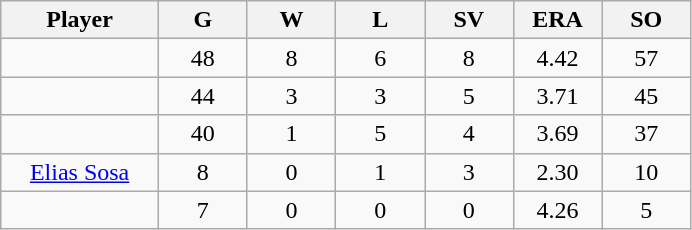<table class="wikitable sortable">
<tr>
<th bgcolor="#DDDDFF" width="16%">Player</th>
<th bgcolor="#DDDDFF" width="9%">G</th>
<th bgcolor="#DDDDFF" width="9%">W</th>
<th bgcolor="#DDDDFF" width="9%">L</th>
<th bgcolor="#DDDDFF" width="9%">SV</th>
<th bgcolor="#DDDDFF" width="9%">ERA</th>
<th bgcolor="#DDDDFF" width="9%">SO</th>
</tr>
<tr align="center">
<td></td>
<td>48</td>
<td>8</td>
<td>6</td>
<td>8</td>
<td>4.42</td>
<td>57</td>
</tr>
<tr align="center">
<td></td>
<td>44</td>
<td>3</td>
<td>3</td>
<td>5</td>
<td>3.71</td>
<td>45</td>
</tr>
<tr align="center">
<td></td>
<td>40</td>
<td>1</td>
<td>5</td>
<td>4</td>
<td>3.69</td>
<td>37</td>
</tr>
<tr align="center">
<td><a href='#'>Elias Sosa</a></td>
<td>8</td>
<td>0</td>
<td>1</td>
<td>3</td>
<td>2.30</td>
<td>10</td>
</tr>
<tr align=center>
<td></td>
<td>7</td>
<td>0</td>
<td>0</td>
<td>0</td>
<td>4.26</td>
<td>5</td>
</tr>
</table>
